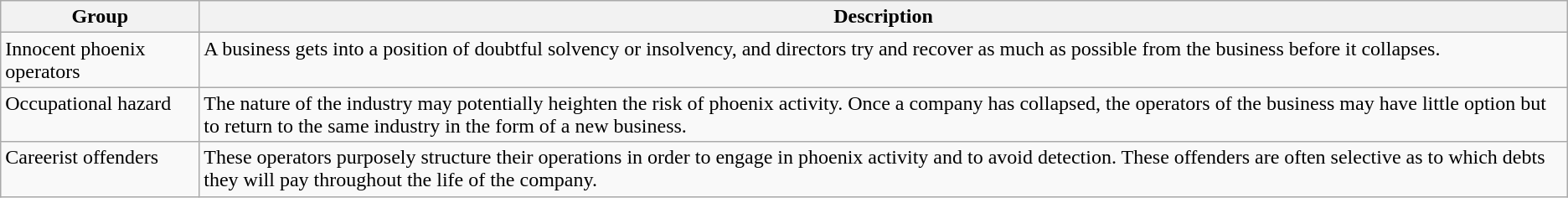<table class="wikitable">
<tr>
<th>Group</th>
<th>Description</th>
</tr>
<tr valign="top">
<td>Innocent phoenix operators</td>
<td>A business gets into a position of doubtful solvency or insolvency, and directors try and recover as much as possible from the business before it collapses.</td>
</tr>
<tr valign="top">
<td>Occupational hazard</td>
<td>The nature of the industry may potentially heighten the risk of phoenix activity. Once a company has collapsed, the operators of the business may have little option but to return to the same industry in the form of a new business.</td>
</tr>
<tr valign="top">
<td>Careerist offenders</td>
<td>These operators purposely structure their operations in order to engage in phoenix activity and to avoid detection. These offenders are often selective as to which debts they will pay throughout the life of the company.</td>
</tr>
</table>
